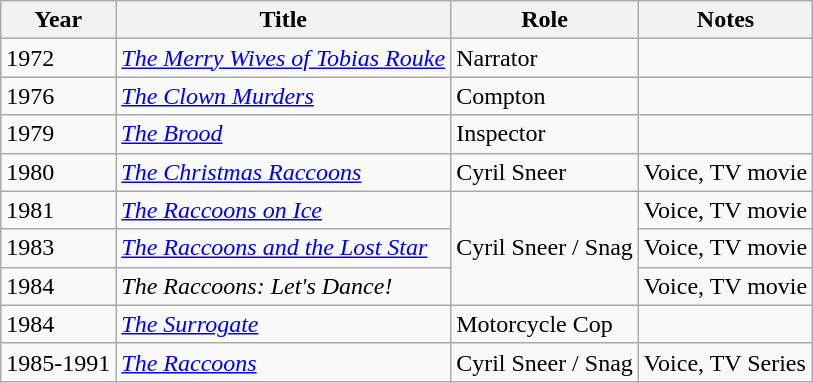<table class="wikitable sortable">
<tr>
<th>Year</th>
<th>Title</th>
<th>Role</th>
<th class="unsortable">Notes</th>
</tr>
<tr>
<td>1972</td>
<td data-sort-value="Merry Wives of Tobias Rouke, The"><em><a href='#'>The Merry Wives of Tobias Rouke</a></em></td>
<td>Narrator</td>
<td></td>
</tr>
<tr>
<td>1976</td>
<td data-sort-value="Clown Murders, The"><em><a href='#'>The Clown Murders</a></em></td>
<td>Compton</td>
<td></td>
</tr>
<tr>
<td>1979</td>
<td data-sort-value="Brood, The"><em><a href='#'>The Brood</a></em></td>
<td>Inspector</td>
<td></td>
</tr>
<tr>
<td>1980</td>
<td data-sort-value="Christmas Raccoons, The"><em><a href='#'>The Christmas Raccoons</a></em></td>
<td>Cyril Sneer</td>
<td>Voice, TV movie</td>
</tr>
<tr>
<td>1981</td>
<td data-sort-value="Raccoons on Ice, The"><em><a href='#'>The Raccoons on Ice</a></em></td>
<td rowspan="3">Cyril Sneer / Snag</td>
<td>Voice, TV movie</td>
</tr>
<tr>
<td>1983</td>
<td data-sort-value="Raccoons and the Lost Star, The"><em><a href='#'>The Raccoons and the Lost Star</a></em></td>
<td>Voice, TV movie</td>
</tr>
<tr>
<td>1984</td>
<td data-sort-value="Raccoons: Let's Dance!, The"><em>The Raccoons: Let's Dance!</em></td>
<td>Voice, TV movie</td>
</tr>
<tr>
<td>1984</td>
<td data-sort-value="Surrogate, The"><em><a href='#'>The Surrogate</a></em></td>
<td>Motorcycle Cop</td>
<td></td>
</tr>
<tr>
<td>1985-1991</td>
<td data-sort-value="Raccoons, The"><em><a href='#'>The Raccoons</a></em></td>
<td>Cyril Sneer / Snag</td>
<td>Voice, TV Series</td>
</tr>
</table>
